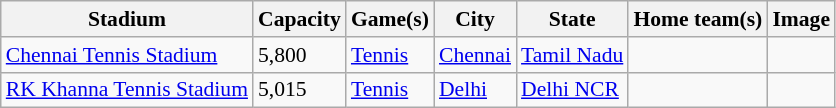<table class="wikitable sortable collapsible static-row-numbers" style="font-size: 90%">
<tr>
<th>Stadium</th>
<th>Capacity</th>
<th>Game(s)</th>
<th>City</th>
<th>State</th>
<th>Home team(s)</th>
<th>Image</th>
</tr>
<tr>
<td><a href='#'>Chennai Tennis Stadium</a></td>
<td>5,800</td>
<td> <a href='#'>Tennis</a></td>
<td><a href='#'>Chennai</a></td>
<td><a href='#'>Tamil Nadu</a></td>
<td></td>
<td></td>
</tr>
<tr>
<td><a href='#'>RK Khanna Tennis Stadium</a></td>
<td>5,015</td>
<td> <a href='#'>Tennis</a></td>
<td><a href='#'>Delhi</a></td>
<td><a href='#'>Delhi NCR</a></td>
<td></td>
<td></td>
</tr>
</table>
